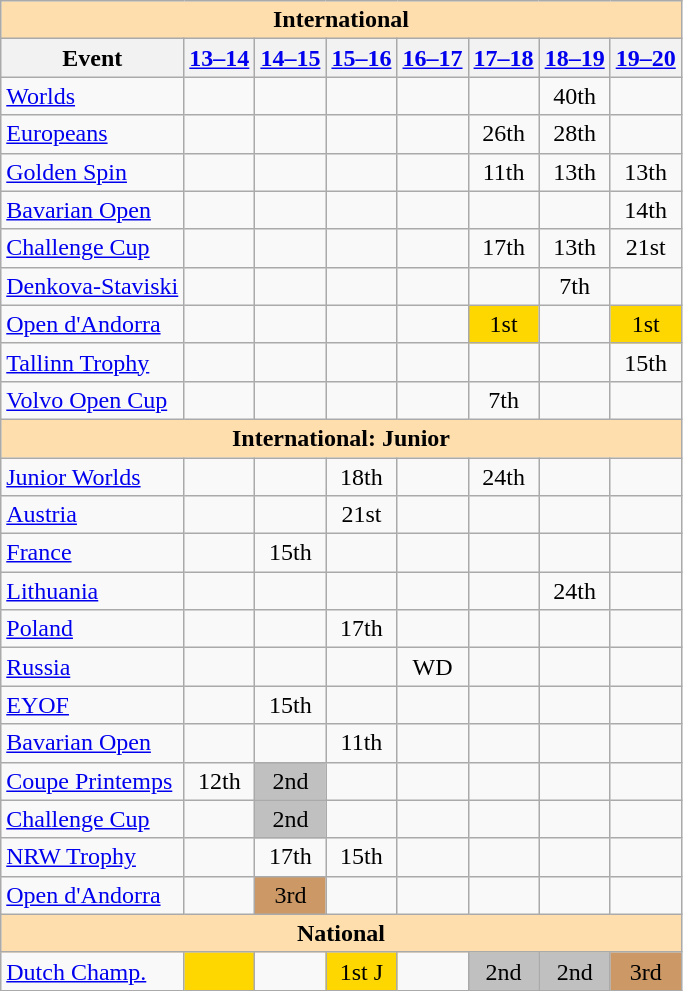<table class="wikitable" style="text-align:center">
<tr>
<th colspan="8" style="background-color: #ffdead; " align="center">International</th>
</tr>
<tr>
<th>Event</th>
<th><a href='#'>13–14</a></th>
<th><a href='#'>14–15</a></th>
<th><a href='#'>15–16</a></th>
<th><a href='#'>16–17</a></th>
<th><a href='#'>17–18</a></th>
<th><a href='#'>18–19</a></th>
<th><a href='#'>19–20</a></th>
</tr>
<tr>
<td align=left><a href='#'>Worlds</a></td>
<td></td>
<td></td>
<td></td>
<td></td>
<td></td>
<td>40th</td>
<td></td>
</tr>
<tr>
<td align=left><a href='#'>Europeans</a></td>
<td></td>
<td></td>
<td></td>
<td></td>
<td>26th</td>
<td>28th</td>
<td></td>
</tr>
<tr>
<td align=left> <a href='#'>Golden Spin</a></td>
<td></td>
<td></td>
<td></td>
<td></td>
<td>11th</td>
<td>13th</td>
<td>13th</td>
</tr>
<tr>
<td align=left><a href='#'>Bavarian Open</a></td>
<td></td>
<td></td>
<td></td>
<td></td>
<td></td>
<td></td>
<td>14th</td>
</tr>
<tr>
<td align=left><a href='#'>Challenge Cup</a></td>
<td></td>
<td></td>
<td></td>
<td></td>
<td>17th</td>
<td>13th</td>
<td>21st</td>
</tr>
<tr>
<td align=left><a href='#'>Denkova-Staviski</a></td>
<td></td>
<td></td>
<td></td>
<td></td>
<td></td>
<td>7th</td>
<td></td>
</tr>
<tr>
<td align=left><a href='#'>Open d'Andorra</a></td>
<td></td>
<td></td>
<td></td>
<td></td>
<td bgcolor=gold>1st</td>
<td></td>
<td bgcolor=gold>1st</td>
</tr>
<tr>
<td align=left><a href='#'>Tallinn Trophy</a></td>
<td></td>
<td></td>
<td></td>
<td></td>
<td></td>
<td></td>
<td>15th</td>
</tr>
<tr>
<td align=left><a href='#'>Volvo Open Cup</a></td>
<td></td>
<td></td>
<td></td>
<td></td>
<td>7th</td>
<td></td>
<td></td>
</tr>
<tr>
<th colspan="8" style="background-color: #ffdead; " align="center">International: Junior</th>
</tr>
<tr>
<td align=left><a href='#'>Junior Worlds</a></td>
<td></td>
<td></td>
<td>18th</td>
<td></td>
<td>24th</td>
<td></td>
<td></td>
</tr>
<tr>
<td align=left> <a href='#'>Austria</a></td>
<td></td>
<td></td>
<td>21st</td>
<td></td>
<td></td>
<td></td>
<td></td>
</tr>
<tr>
<td align=left> <a href='#'>France</a></td>
<td></td>
<td>15th</td>
<td></td>
<td></td>
<td></td>
<td></td>
<td></td>
</tr>
<tr>
<td align=left> <a href='#'>Lithuania</a></td>
<td></td>
<td></td>
<td></td>
<td></td>
<td></td>
<td>24th</td>
<td></td>
</tr>
<tr>
<td align=left> <a href='#'>Poland</a></td>
<td></td>
<td></td>
<td>17th</td>
<td></td>
<td></td>
<td></td>
<td></td>
</tr>
<tr>
<td align=left> <a href='#'>Russia</a></td>
<td></td>
<td></td>
<td></td>
<td>WD</td>
<td></td>
<td></td>
<td></td>
</tr>
<tr>
<td align=left><a href='#'>EYOF</a></td>
<td></td>
<td>15th</td>
<td></td>
<td></td>
<td></td>
<td></td>
<td></td>
</tr>
<tr>
<td align=left><a href='#'>Bavarian Open</a></td>
<td></td>
<td></td>
<td>11th</td>
<td></td>
<td></td>
<td></td>
<td></td>
</tr>
<tr>
<td align=left><a href='#'>Coupe Printemps</a></td>
<td>12th</td>
<td bgcolor=silver>2nd</td>
<td></td>
<td></td>
<td></td>
<td></td>
<td></td>
</tr>
<tr>
<td align=left><a href='#'>Challenge Cup</a></td>
<td></td>
<td bgcolor=silver>2nd</td>
<td></td>
<td></td>
<td></td>
<td></td>
<td></td>
</tr>
<tr>
<td align=left><a href='#'>NRW Trophy</a></td>
<td></td>
<td>17th</td>
<td>15th</td>
<td></td>
<td></td>
<td></td>
<td></td>
</tr>
<tr>
<td align=left><a href='#'>Open d'Andorra</a></td>
<td></td>
<td bgcolor=cc9966>3rd</td>
<td></td>
<td></td>
<td></td>
<td></td>
<td></td>
</tr>
<tr>
<th colspan="8" style="background-color: #ffdead; " align="center">National</th>
</tr>
<tr>
<td align="left"><a href='#'>Dutch Champ.</a></td>
<td bgcolor="gold"></td>
<td></td>
<td bgcolor="gold">1st J</td>
<td></td>
<td bgcolor="silver">2nd</td>
<td bgcolor="silver">2nd</td>
<td bgcolor="cc9966">3rd</td>
</tr>
</table>
